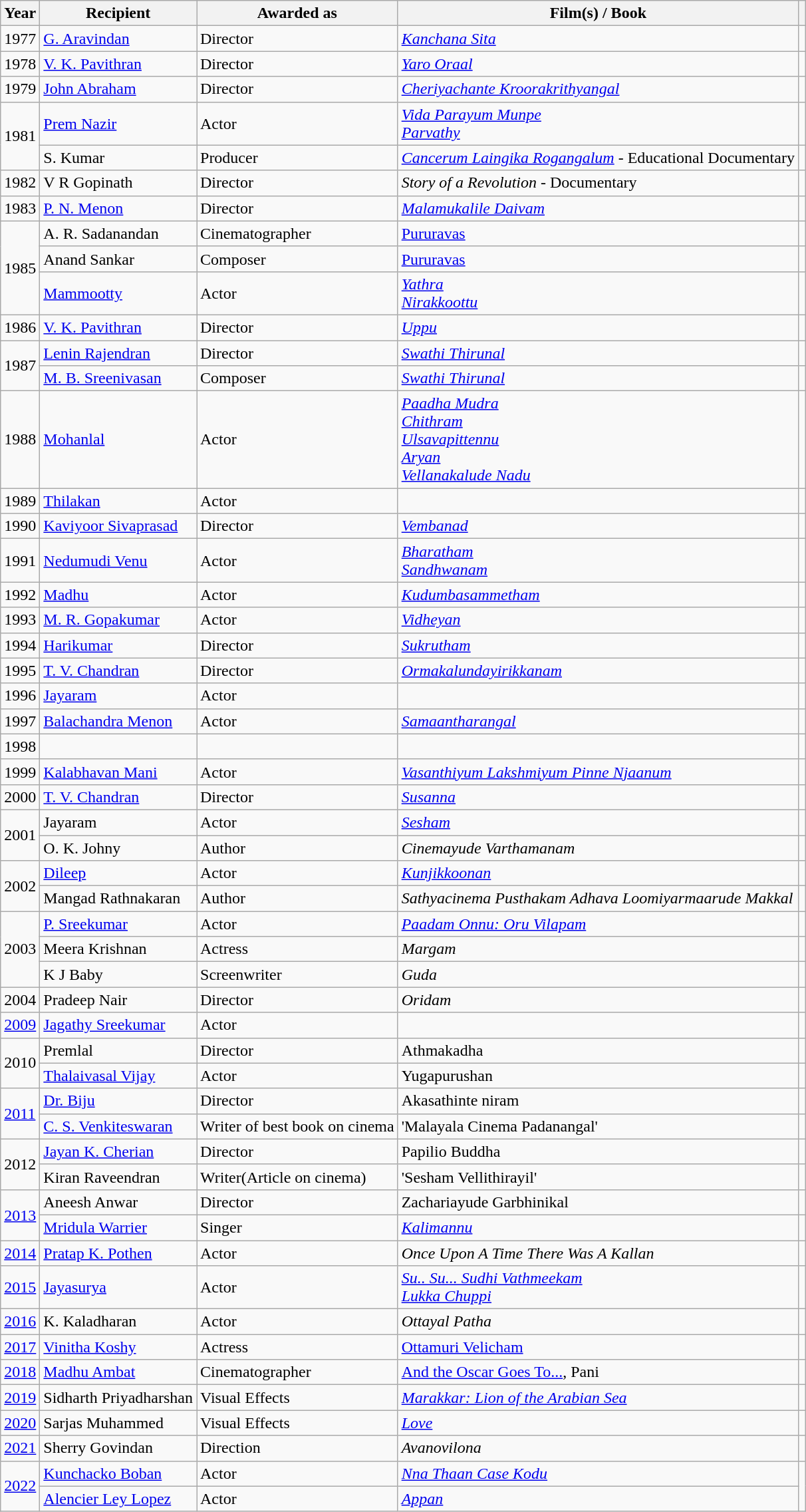<table class="wikitable sortable">
<tr>
<th>Year</th>
<th>Recipient</th>
<th>Awarded as</th>
<th>Film(s) / Book</th>
<th class="unsortable"></th>
</tr>
<tr>
<td>1977</td>
<td><a href='#'>G. Aravindan</a></td>
<td>Director</td>
<td><em><a href='#'>Kanchana Sita</a></em></td>
<td></td>
</tr>
<tr>
<td>1978</td>
<td><a href='#'>V. K. Pavithran</a></td>
<td>Director</td>
<td><em><a href='#'>Yaro Oraal</a></em></td>
<td></td>
</tr>
<tr>
<td>1979</td>
<td><a href='#'>John Abraham</a></td>
<td>Director</td>
<td><em><a href='#'>Cheriyachante Kroorakrithyangal</a></em></td>
<td></td>
</tr>
<tr>
<td rowspan="2">1981</td>
<td><a href='#'>Prem Nazir</a></td>
<td>Actor</td>
<td><em><a href='#'>Vida Parayum Munpe</a></em><br><em><a href='#'>Parvathy</a></em></td>
<td></td>
</tr>
<tr>
<td>S. Kumar</td>
<td>Producer</td>
<td><em><a href='#'>Cancerum Laingika Rogangalum</a></em> - Educational Documentary</td>
<td></td>
</tr>
<tr>
<td>1982</td>
<td>V R Gopinath</td>
<td>Director</td>
<td><em>Story of a Revolution</em> - Documentary</td>
<td></td>
</tr>
<tr>
<td>1983</td>
<td><a href='#'>P. N. Menon</a></td>
<td>Director</td>
<td><em><a href='#'>Malamukalile Daivam</a></em></td>
<td></td>
</tr>
<tr>
<td rowspan="3">1985</td>
<td>A. R. Sadanandan</td>
<td>Cinematographer</td>
<td><a href='#'>Pururavas</a></td>
<td></td>
</tr>
<tr>
<td>Anand Sankar</td>
<td>Composer</td>
<td><a href='#'>Pururavas</a></td>
<td></td>
</tr>
<tr>
<td><a href='#'>Mammootty</a></td>
<td>Actor</td>
<td><em><a href='#'>Yathra</a></em><br><em><a href='#'>Nirakkoottu</a></em></td>
<td></td>
</tr>
<tr>
<td>1986</td>
<td><a href='#'>V. K. Pavithran</a></td>
<td>Director</td>
<td><em><a href='#'>Uppu</a></em></td>
<td></td>
</tr>
<tr>
<td rowspan="2">1987</td>
<td><a href='#'>Lenin Rajendran</a></td>
<td>Director</td>
<td><em><a href='#'>Swathi Thirunal</a></em></td>
<td></td>
</tr>
<tr>
<td><a href='#'>M. B. Sreenivasan</a></td>
<td>Composer</td>
<td><em><a href='#'>Swathi Thirunal</a></em></td>
<td></td>
</tr>
<tr>
<td>1988</td>
<td><a href='#'>Mohanlal</a></td>
<td>Actor</td>
<td><em><a href='#'>Paadha Mudra</a></em><br><em><a href='#'>Chithram</a></em><br><em><a href='#'>Ulsavapittennu</a></em><br><em><a href='#'>Aryan</a></em><br><em><a href='#'>Vellanakalude Nadu</a></em></td>
<td></td>
</tr>
<tr>
<td>1989</td>
<td><a href='#'>Thilakan</a></td>
<td>Actor</td>
<td></td>
<td></td>
</tr>
<tr>
<td>1990</td>
<td><a href='#'>Kaviyoor Sivaprasad</a></td>
<td>Director</td>
<td><em><a href='#'>Vembanad</a></em></td>
<td></td>
</tr>
<tr>
<td>1991</td>
<td><a href='#'>Nedumudi Venu</a></td>
<td>Actor</td>
<td><em><a href='#'>Bharatham</a></em><br><em><a href='#'>Sandhwanam</a></em></td>
<td></td>
</tr>
<tr>
<td>1992</td>
<td><a href='#'>Madhu</a></td>
<td>Actor</td>
<td><em><a href='#'>Kudumbasammetham</a></em></td>
<td></td>
</tr>
<tr>
<td>1993</td>
<td><a href='#'>M. R. Gopakumar</a></td>
<td>Actor</td>
<td><em><a href='#'>Vidheyan</a></em></td>
<td></td>
</tr>
<tr>
<td>1994</td>
<td><a href='#'>Harikumar</a></td>
<td>Director</td>
<td><em><a href='#'>Sukrutham</a></em></td>
<td></td>
</tr>
<tr>
<td>1995</td>
<td><a href='#'>T. V. Chandran</a></td>
<td>Director</td>
<td><em><a href='#'>Ormakalundayirikkanam</a></em></td>
<td></td>
</tr>
<tr>
<td>1996</td>
<td><a href='#'>Jayaram</a></td>
<td>Actor</td>
<td></td>
<td></td>
</tr>
<tr>
<td>1997</td>
<td><a href='#'>Balachandra Menon</a></td>
<td>Actor</td>
<td><em><a href='#'>Samaantharangal</a></em></td>
<td></td>
</tr>
<tr>
<td>1998</td>
<td></td>
<td></td>
<td></td>
<td></td>
</tr>
<tr>
<td>1999</td>
<td><a href='#'>Kalabhavan Mani</a></td>
<td>Actor</td>
<td><em><a href='#'>Vasanthiyum Lakshmiyum Pinne Njaanum</a></em></td>
<td></td>
</tr>
<tr>
<td>2000</td>
<td><a href='#'>T. V. Chandran</a></td>
<td>Director</td>
<td><em><a href='#'>Susanna</a></em></td>
<td></td>
</tr>
<tr>
<td rowspan="2">2001</td>
<td>Jayaram</td>
<td>Actor</td>
<td><em><a href='#'>Sesham</a></em></td>
<td></td>
</tr>
<tr>
<td>O. K. Johny</td>
<td>Author</td>
<td><em>Cinemayude Varthamanam</em></td>
<td></td>
</tr>
<tr>
<td rowspan="2">2002</td>
<td><a href='#'>Dileep</a></td>
<td>Actor</td>
<td><em><a href='#'>Kunjikkoonan</a></em></td>
<td></td>
</tr>
<tr>
<td>Mangad Rathnakaran</td>
<td>Author</td>
<td><em>Sathyacinema Pusthakam Adhava Loomiyarmaarude Makkal</em></td>
<td></td>
</tr>
<tr>
<td rowspan="3">2003</td>
<td><a href='#'>P. Sreekumar</a></td>
<td>Actor</td>
<td><em><a href='#'>Paadam Onnu: Oru Vilapam</a></em></td>
<td></td>
</tr>
<tr>
<td>Meera Krishnan</td>
<td>Actress</td>
<td><em>Margam</em></td>
<td></td>
</tr>
<tr>
<td>K J Baby</td>
<td>Screenwriter</td>
<td><em>Guda</em></td>
<td></td>
</tr>
<tr>
<td>2004</td>
<td>Pradeep Nair</td>
<td>Director</td>
<td><em>Oridam</em></td>
<td></td>
</tr>
<tr>
<td><a href='#'>2009</a></td>
<td><a href='#'>Jagathy Sreekumar</a></td>
<td>Actor</td>
<td></td>
<td></td>
</tr>
<tr>
<td rowspan="2">2010</td>
<td>Premlal</td>
<td>Director</td>
<td>Athmakadha</td>
<td></td>
</tr>
<tr>
<td><a href='#'>Thalaivasal Vijay</a></td>
<td>Actor</td>
<td>Yugapurushan</td>
<td></td>
</tr>
<tr>
<td rowspan="2"><a href='#'>2011</a></td>
<td><a href='#'>Dr. Biju</a></td>
<td>Director</td>
<td>Akasathinte niram</td>
<td></td>
</tr>
<tr>
<td><a href='#'>C. S. Venkiteswaran</a></td>
<td>Writer of best book on cinema</td>
<td>'Malayala Cinema Padanangal'</td>
<td></td>
</tr>
<tr>
<td rowspan="2">2012</td>
<td><a href='#'>Jayan K. Cherian</a></td>
<td>Director</td>
<td>Papilio Buddha</td>
<td></td>
</tr>
<tr>
<td>Kiran Raveendran</td>
<td>Writer(Article on cinema)</td>
<td>'Sesham Vellithirayil'</td>
<td></td>
</tr>
<tr>
<td rowspan="2"><a href='#'>2013</a></td>
<td>Aneesh Anwar</td>
<td>Director</td>
<td>Zachariayude Garbhinikal</td>
<td></td>
</tr>
<tr>
<td><a href='#'>Mridula Warrier</a></td>
<td>Singer</td>
<td><em><a href='#'>Kalimannu</a></em></td>
<td></td>
</tr>
<tr>
<td><a href='#'>2014</a></td>
<td><a href='#'>Pratap K. Pothen</a></td>
<td>Actor</td>
<td><em>Once Upon A Time There Was A Kallan</em></td>
<td></td>
</tr>
<tr>
<td><a href='#'>2015</a></td>
<td><a href='#'>Jayasurya</a></td>
<td>Actor</td>
<td><em><a href='#'>Su.. Su... Sudhi Vathmeekam</a></em><br><em><a href='#'>Lukka Chuppi</a></em></td>
<td></td>
</tr>
<tr>
<td><a href='#'>2016</a></td>
<td>K. Kaladharan</td>
<td>Actor</td>
<td><em>Ottayal Patha</em></td>
<td></td>
</tr>
<tr>
<td><a href='#'>2017</a></td>
<td><a href='#'>Vinitha Koshy</a></td>
<td>Actress</td>
<td><a href='#'>Ottamuri Velicham</a></td>
<td></td>
</tr>
<tr>
<td><a href='#'>2018</a></td>
<td><a href='#'>Madhu Ambat</a></td>
<td>Cinematographer</td>
<td><a href='#'>And the Oscar Goes To...</a>, Pani</td>
<td></td>
</tr>
<tr>
<td><a href='#'>2019</a></td>
<td>Sidharth Priyadharshan</td>
<td>Visual Effects</td>
<td><em><a href='#'>Marakkar: Lion of the Arabian Sea</a></em></td>
<td></td>
</tr>
<tr>
<td><a href='#'>2020</a></td>
<td>Sarjas Muhammed</td>
<td>Visual Effects</td>
<td><em><a href='#'>Love</a></em></td>
<td></td>
</tr>
<tr>
<td><a href='#'>2021</a></td>
<td>Sherry Govindan</td>
<td>Direction</td>
<td><em>Avanovilona</em></td>
<td></td>
</tr>
<tr>
<td rowspan="2"><a href='#'>2022</a></td>
<td><a href='#'>Kunchacko Boban</a></td>
<td>Actor</td>
<td><em><a href='#'>Nna Thaan Case Kodu</a></em></td>
<td rowspan="2"></td>
</tr>
<tr>
<td><a href='#'>Alencier Ley Lopez</a></td>
<td>Actor</td>
<td><em><a href='#'>Appan</a></em></td>
</tr>
</table>
